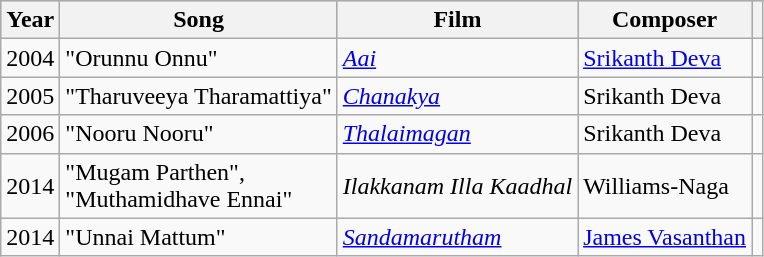<table class="wikitable sortable" class="wikitable">
<tr style="background:#ccc; text-align:center;">
<th>Year</th>
<th>Song</th>
<th>Film</th>
<th>Composer</th>
<th scope="col" class="unsortable" ></th>
</tr>
<tr>
<td>2004</td>
<td>"Orunnu Onnu"</td>
<td><em><a href='#'>Aai</a></em></td>
<td><a href='#'>Srikanth Deva</a></td>
<td></td>
</tr>
<tr>
<td>2005</td>
<td>"Tharuveeya Tharamattiya"</td>
<td><em><a href='#'>Chanakya</a></em></td>
<td>Srikanth Deva</td>
<td></td>
</tr>
<tr>
<td>2006</td>
<td>"Nooru Nooru"</td>
<td><em><a href='#'>Thalaimagan</a></em></td>
<td>Srikanth Deva</td>
<td></td>
</tr>
<tr>
<td>2014</td>
<td>"Mugam Parthen",<br>"Muthamidhave Ennai"</td>
<td><em>Ilakkanam Illa Kaadhal</em></td>
<td>Williams-Naga</td>
<td></td>
</tr>
<tr>
<td>2014</td>
<td>"Unnai Mattum"</td>
<td><em><a href='#'>Sandamarutham</a></em></td>
<td><a href='#'>James Vasanthan</a></td>
<td></td>
</tr>
</table>
